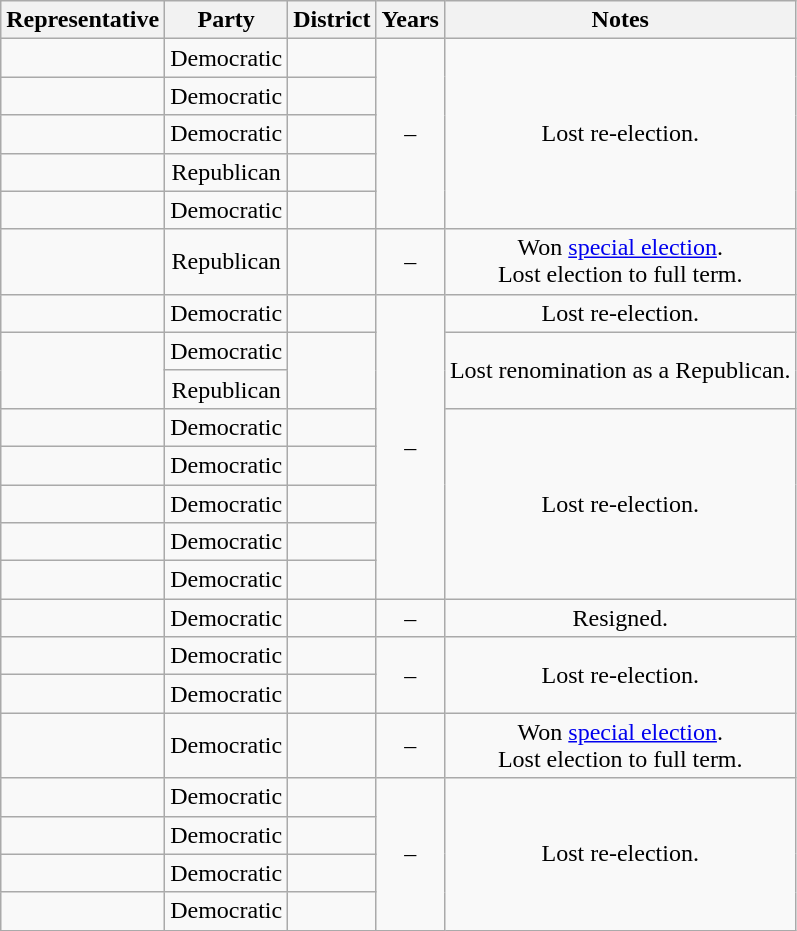<table class="wikitable sortable" style="text-align:center">
<tr valign=bottom>
<th>Representative</th>
<th>Party</th>
<th>District</th>
<th>Years</th>
<th>Notes</th>
</tr>
<tr>
<td align=left></td>
<td>Democratic</td>
<td></td>
<td rowspan="5" nowrap=""> –<br></td>
<td rowspan="5">Lost re-election.</td>
</tr>
<tr>
<td align=left></td>
<td>Democratic</td>
<td></td>
</tr>
<tr>
<td align=left></td>
<td>Democratic</td>
<td></td>
</tr>
<tr>
<td align=left></td>
<td>Republican</td>
<td></td>
</tr>
<tr>
<td align=left></td>
<td>Democratic</td>
<td></td>
</tr>
<tr>
<td align=left></td>
<td>Republican</td>
<td></td>
<td nowrap> –<br></td>
<td>Won <a href='#'>special election</a>.<br>Lost election to full term.</td>
</tr>
<tr>
<td align=left></td>
<td>Democratic</td>
<td></td>
<td rowspan="8" nowrap=""> –<br></td>
<td>Lost re-election.</td>
</tr>
<tr>
<td align=left rowspan=2></td>
<td>Democratic</td>
<td rowspan=2></td>
<td rowspan=2>Lost renomination as a Republican.</td>
</tr>
<tr>
<td>Republican</td>
</tr>
<tr>
<td align=left></td>
<td>Democratic</td>
<td></td>
<td rowspan="5">Lost re-election.</td>
</tr>
<tr>
<td align=left></td>
<td>Democratic</td>
<td></td>
</tr>
<tr>
<td align=left></td>
<td>Democratic</td>
<td></td>
</tr>
<tr>
<td align=left></td>
<td>Democratic</td>
<td></td>
</tr>
<tr>
<td align=left></td>
<td>Democratic</td>
<td></td>
</tr>
<tr>
<td align=left></td>
<td>Democratic</td>
<td></td>
<td nowrap> –<br></td>
<td>Resigned.</td>
</tr>
<tr>
<td align=left></td>
<td>Democratic</td>
<td></td>
<td rowspan="2" nowrap=""> –<br></td>
<td rowspan="2">Lost re-election.</td>
</tr>
<tr>
<td align=left></td>
<td>Democratic</td>
<td></td>
</tr>
<tr>
<td align=left></td>
<td>Democratic</td>
<td></td>
<td nowrap> –<br></td>
<td>Won <a href='#'>special election</a>.<br>Lost election to full term.</td>
</tr>
<tr>
<td align=left></td>
<td>Democratic</td>
<td></td>
<td rowspan="4" nowrap=""> –<br></td>
<td rowspan="4">Lost re-election.</td>
</tr>
<tr>
<td align=left></td>
<td>Democratic</td>
<td></td>
</tr>
<tr>
<td align=left></td>
<td>Democratic</td>
<td></td>
</tr>
<tr>
<td align=left></td>
<td>Democratic</td>
<td></td>
</tr>
</table>
